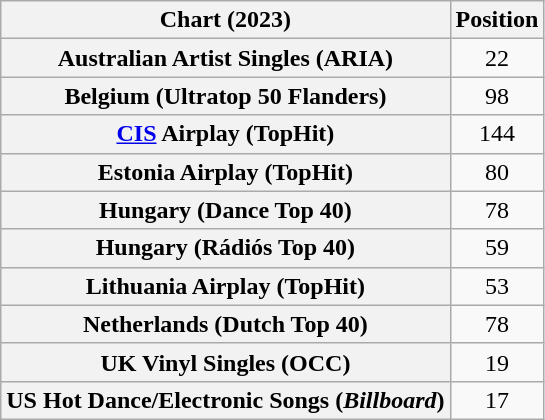<table class="wikitable sortable plainrowheaders" style="text-align:center">
<tr>
<th scope="col">Chart (2023)</th>
<th scope="col">Position</th>
</tr>
<tr>
<th scope="row">Australian Artist Singles (ARIA)</th>
<td>22</td>
</tr>
<tr>
<th scope="row">Belgium (Ultratop 50 Flanders)</th>
<td>98</td>
</tr>
<tr>
<th scope="row"><a href='#'>CIS</a> Airplay (TopHit)</th>
<td>144</td>
</tr>
<tr>
<th scope="row">Estonia Airplay (TopHit)</th>
<td>80</td>
</tr>
<tr>
<th scope="row">Hungary (Dance Top 40)</th>
<td>78</td>
</tr>
<tr>
<th scope="row">Hungary (Rádiós Top 40)</th>
<td>59</td>
</tr>
<tr>
<th scope="row">Lithuania Airplay (TopHit)</th>
<td>53</td>
</tr>
<tr>
<th scope="row">Netherlands (Dutch Top 40)</th>
<td>78</td>
</tr>
<tr>
<th scope="row">UK Vinyl Singles (OCC)</th>
<td>19</td>
</tr>
<tr>
<th scope="row">US Hot Dance/Electronic Songs (<em>Billboard</em>)</th>
<td>17</td>
</tr>
</table>
